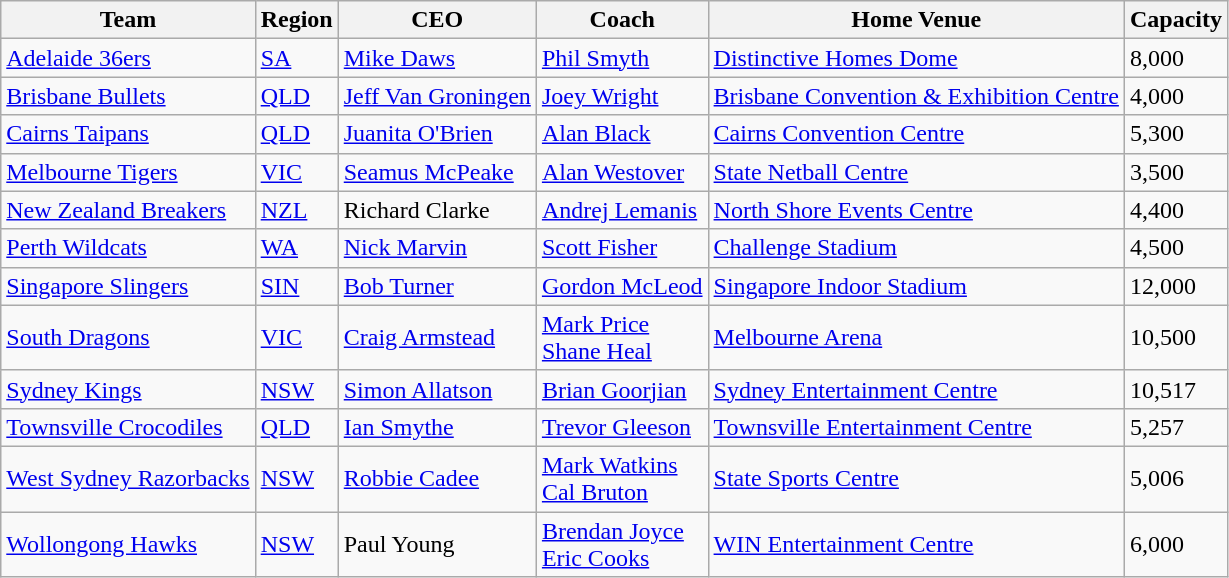<table align="center" class="wikitable">
<tr>
<th>Team</th>
<th>Region</th>
<th>CEO</th>
<th>Coach</th>
<th>Home Venue</th>
<th>Capacity</th>
</tr>
<tr>
<td><a href='#'>Adelaide 36ers</a></td>
<td><a href='#'>SA</a></td>
<td><a href='#'>Mike Daws</a></td>
<td><a href='#'>Phil Smyth</a></td>
<td><a href='#'>Distinctive Homes Dome</a></td>
<td>8,000</td>
</tr>
<tr>
<td><a href='#'>Brisbane Bullets</a></td>
<td><a href='#'>QLD</a></td>
<td><a href='#'>Jeff Van Groningen</a></td>
<td><a href='#'>Joey Wright</a></td>
<td><a href='#'>Brisbane Convention & Exhibition Centre</a></td>
<td>4,000</td>
</tr>
<tr>
<td><a href='#'>Cairns Taipans</a></td>
<td><a href='#'>QLD</a></td>
<td><a href='#'>Juanita O'Brien</a></td>
<td><a href='#'>Alan Black</a></td>
<td><a href='#'>Cairns Convention Centre</a></td>
<td>5,300</td>
</tr>
<tr>
<td><a href='#'>Melbourne Tigers</a></td>
<td><a href='#'>VIC</a></td>
<td><a href='#'>Seamus McPeake</a></td>
<td><a href='#'>Alan Westover</a></td>
<td><a href='#'>State Netball Centre</a></td>
<td>3,500</td>
</tr>
<tr>
<td><a href='#'>New Zealand Breakers</a></td>
<td><a href='#'>NZL</a></td>
<td>Richard Clarke</td>
<td><a href='#'>Andrej Lemanis</a></td>
<td><a href='#'>North Shore Events Centre</a></td>
<td>4,400</td>
</tr>
<tr>
<td><a href='#'>Perth Wildcats</a></td>
<td><a href='#'>WA</a></td>
<td><a href='#'>Nick Marvin</a></td>
<td><a href='#'>Scott Fisher</a></td>
<td><a href='#'>Challenge Stadium</a></td>
<td>4,500</td>
</tr>
<tr>
<td><a href='#'>Singapore Slingers</a></td>
<td><a href='#'>SIN</a></td>
<td><a href='#'>Bob Turner</a></td>
<td><a href='#'>Gordon McLeod</a></td>
<td><a href='#'>Singapore Indoor Stadium</a></td>
<td>12,000</td>
</tr>
<tr>
<td><a href='#'>South Dragons</a></td>
<td><a href='#'>VIC</a></td>
<td><a href='#'>Craig Armstead</a></td>
<td><a href='#'>Mark Price</a> <br> <a href='#'>Shane Heal</a></td>
<td><a href='#'>Melbourne Arena</a></td>
<td>10,500</td>
</tr>
<tr>
<td><a href='#'>Sydney Kings</a></td>
<td><a href='#'>NSW</a></td>
<td><a href='#'>Simon Allatson</a></td>
<td><a href='#'>Brian Goorjian</a></td>
<td><a href='#'>Sydney Entertainment Centre</a></td>
<td>10,517</td>
</tr>
<tr>
<td><a href='#'>Townsville Crocodiles</a></td>
<td><a href='#'>QLD</a></td>
<td><a href='#'>Ian Smythe</a></td>
<td><a href='#'>Trevor Gleeson</a></td>
<td><a href='#'>Townsville Entertainment Centre</a></td>
<td>5,257</td>
</tr>
<tr>
<td><a href='#'>West Sydney Razorbacks</a></td>
<td><a href='#'>NSW</a></td>
<td><a href='#'>Robbie Cadee</a></td>
<td><a href='#'>Mark Watkins</a><br><a href='#'>Cal Bruton</a></td>
<td><a href='#'>State Sports Centre</a></td>
<td>5,006</td>
</tr>
<tr>
<td><a href='#'>Wollongong Hawks</a></td>
<td><a href='#'>NSW</a></td>
<td>Paul Young</td>
<td><a href='#'>Brendan Joyce</a><br><a href='#'>Eric Cooks</a></td>
<td><a href='#'>WIN Entertainment Centre</a></td>
<td>6,000</td>
</tr>
</table>
